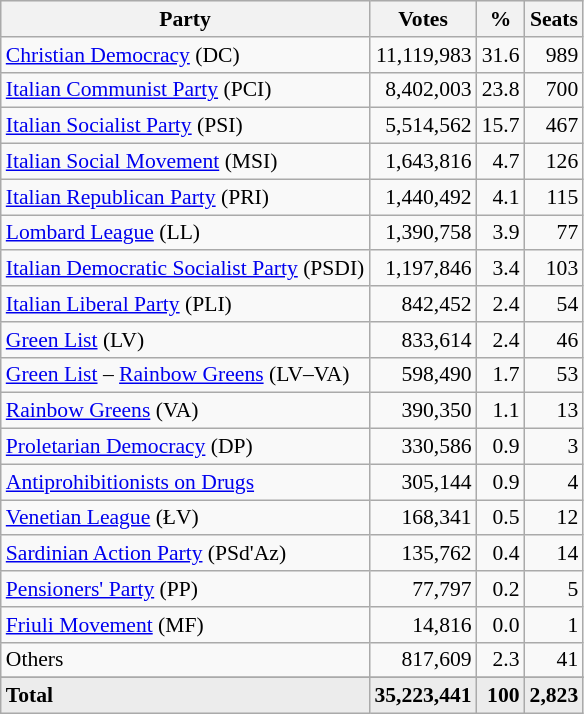<table class="wikitable" style="font-size: 90%;">
<tr bgcolor="#ececec">
<th>Party</th>
<th>Votes</th>
<th>%</th>
<th>Seats</th>
</tr>
<tr>
<td><a href='#'>Christian Democracy</a> (DC)</td>
<td align=right>11,119,983</td>
<td align=right>31.6</td>
<td align=right>989</td>
</tr>
<tr>
<td><a href='#'>Italian Communist Party</a> (PCI)</td>
<td align=right>8,402,003</td>
<td align=right>23.8</td>
<td align=right>700</td>
</tr>
<tr>
<td><a href='#'>Italian Socialist Party</a> (PSI)</td>
<td align=right>5,514,562</td>
<td align=right>15.7</td>
<td align=right>467</td>
</tr>
<tr>
<td><a href='#'>Italian Social Movement</a> (MSI)</td>
<td align=right>1,643,816</td>
<td align=right>4.7</td>
<td align=right>126</td>
</tr>
<tr>
<td><a href='#'>Italian Republican Party</a> (PRI)</td>
<td align=right>1,440,492</td>
<td align=right>4.1</td>
<td align=right>115</td>
</tr>
<tr>
<td><a href='#'>Lombard League</a> (LL)</td>
<td align=right>1,390,758</td>
<td align=right>3.9</td>
<td align=right>77</td>
</tr>
<tr>
<td><a href='#'>Italian Democratic Socialist Party</a> (PSDI)</td>
<td align=right>1,197,846</td>
<td align=right>3.4</td>
<td align=right>103</td>
</tr>
<tr>
<td><a href='#'>Italian Liberal Party</a> (PLI)</td>
<td align=right>842,452</td>
<td align=right>2.4</td>
<td align=right>54</td>
</tr>
<tr>
<td><a href='#'>Green List</a> (LV)</td>
<td align=right>833,614</td>
<td align=right>2.4</td>
<td align=right>46</td>
</tr>
<tr>
<td><a href='#'>Green List</a> – <a href='#'>Rainbow Greens</a> (LV–VA)</td>
<td align=right>598,490</td>
<td align=right>1.7</td>
<td align=right>53</td>
</tr>
<tr>
<td><a href='#'>Rainbow Greens</a> (VA)</td>
<td align=right>390,350</td>
<td align=right>1.1</td>
<td align=right>13</td>
</tr>
<tr>
<td><a href='#'>Proletarian Democracy</a> (DP)</td>
<td align=right>330,586</td>
<td align=right>0.9</td>
<td align=right>3</td>
</tr>
<tr>
<td><a href='#'>Antiprohibitionists on Drugs</a></td>
<td align=right>305,144</td>
<td align=right>0.9</td>
<td align=right>4</td>
</tr>
<tr>
<td><a href='#'>Venetian League</a> (ŁV)</td>
<td align=right>168,341</td>
<td align=right>0.5</td>
<td align=right>12</td>
</tr>
<tr>
<td><a href='#'>Sardinian Action Party</a> (PSd'Az)</td>
<td align=right>135,762</td>
<td align=right>0.4</td>
<td align=right>14</td>
</tr>
<tr>
<td><a href='#'>Pensioners' Party</a> (PP)</td>
<td align=right>77,797</td>
<td align=right>0.2</td>
<td align=right>5</td>
</tr>
<tr>
<td><a href='#'>Friuli Movement</a> (MF)</td>
<td align=right>14,816</td>
<td align=right>0.0</td>
<td align=right>1</td>
</tr>
<tr>
<td>Others</td>
<td align=right>817,609</td>
<td align=right>2.3</td>
<td align=right>41</td>
</tr>
<tr>
</tr>
<tr bgcolor="#ececec">
<td><strong>Total</strong></td>
<td align=right><strong>35,223,441</strong></td>
<td align=right><strong>100</strong></td>
<td align=right><strong>2,823</strong></td>
</tr>
</table>
